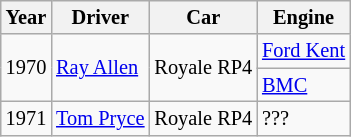<table class="wikitable" style="font-size:85%;">
<tr>
<th>Year</th>
<th>Driver</th>
<th>Car</th>
<th>Engine</th>
</tr>
<tr>
<td rowspan=2>1970</td>
<td rowspan=2> <a href='#'>Ray Allen</a></td>
<td rowspan=2>Royale RP4</td>
<td><a href='#'>Ford Kent</a></td>
</tr>
<tr>
<td><a href='#'>BMC</a></td>
</tr>
<tr>
<td>1971</td>
<td> <a href='#'>Tom Pryce</a></td>
<td>Royale RP4</td>
<td>???</td>
</tr>
</table>
